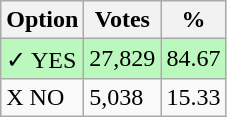<table class="wikitable">
<tr>
<th>Option</th>
<th>Votes</th>
<th>%</th>
</tr>
<tr>
<td style=background:#bbf8be>✓ YES</td>
<td style=background:#bbf8be>27,829</td>
<td style=background:#bbf8be>84.67</td>
</tr>
<tr>
<td>X NO</td>
<td>5,038</td>
<td>15.33</td>
</tr>
</table>
